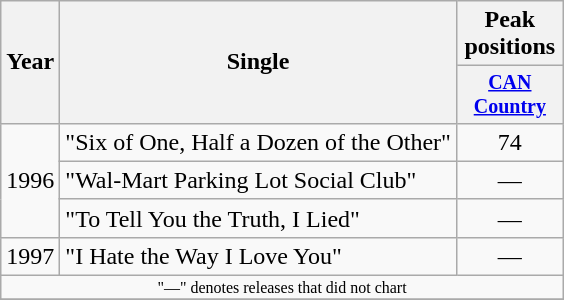<table class="wikitable" style="text-align:center;">
<tr>
<th rowspan="2">Year</th>
<th rowspan="2">Single</th>
<th colspan="1">Peak positions</th>
</tr>
<tr style="font-size:smaller;">
<th width="65"><a href='#'>CAN Country</a></th>
</tr>
<tr>
<td rowspan="3">1996</td>
<td align="left">"Six of One, Half a Dozen of the Other"</td>
<td>74</td>
</tr>
<tr>
<td align="left">"Wal-Mart Parking Lot Social Club"</td>
<td>—</td>
</tr>
<tr>
<td align="left">"To Tell You the Truth, I Lied"</td>
<td>—</td>
</tr>
<tr>
<td>1997</td>
<td align="left">"I Hate the Way I Love You"</td>
<td>—</td>
</tr>
<tr>
<td colspan="3" style="font-size:8pt">"—" denotes releases that did not chart</td>
</tr>
<tr>
</tr>
</table>
